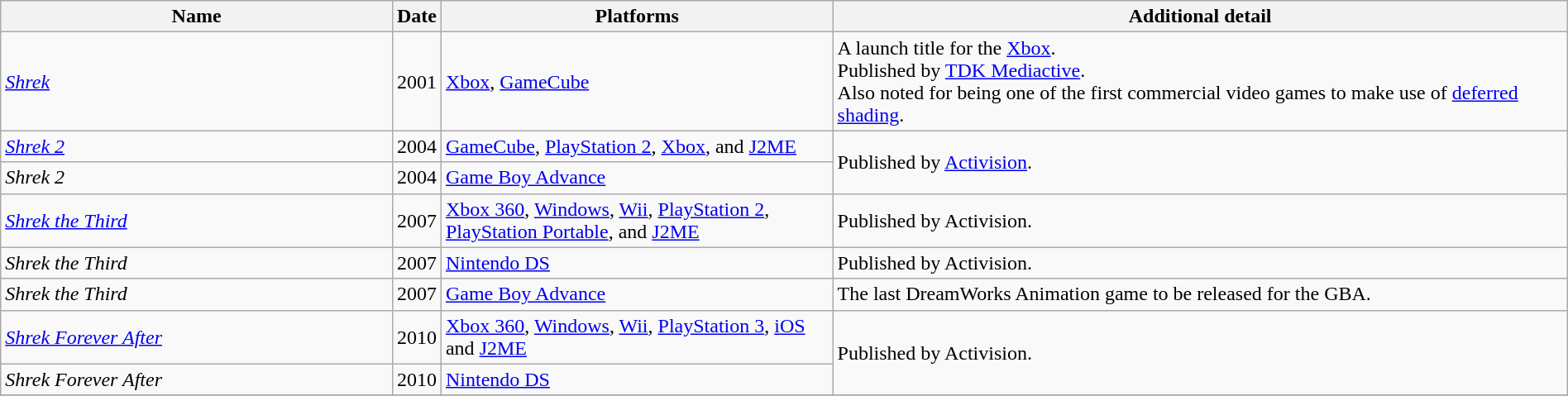<table class="wikitable sortable" width="100%">
<tr>
<th width="25%" align="left">Name</th>
<th align="left">Date</th>
<th width="25%" align="left">Platforms</th>
<th align="left">Additional detail</th>
</tr>
<tr>
<td><em><a href='#'>Shrek</a></em></td>
<td>2001</td>
<td><a href='#'>Xbox</a>, <a href='#'>GameCube</a></td>
<td>A launch title for the <a href='#'>Xbox</a>.<br> Published by <a href='#'>TDK Mediactive</a>.<br> Also noted for being one of the first commercial video games to make use of <a href='#'>deferred shading</a>.</td>
</tr>
<tr>
<td><em><a href='#'>Shrek 2</a></em></td>
<td>2004</td>
<td><a href='#'>GameCube</a>, <a href='#'>PlayStation 2</a>, <a href='#'>Xbox</a>, and <a href='#'>J2ME</a></td>
<td rowspan="2">Published by <a href='#'>Activision</a>.</td>
</tr>
<tr>
<td><em>Shrek 2</em></td>
<td>2004</td>
<td><a href='#'>Game Boy Advance</a></td>
</tr>
<tr>
<td><em><a href='#'>Shrek the Third</a></em></td>
<td>2007</td>
<td><a href='#'>Xbox 360</a>, <a href='#'>Windows</a>, <a href='#'>Wii</a>, <a href='#'>PlayStation 2</a>, <a href='#'>PlayStation Portable</a>, and <a href='#'>J2ME</a></td>
<td>Published by Activision.</td>
</tr>
<tr>
<td><em>Shrek the Third</em></td>
<td>2007</td>
<td><a href='#'>Nintendo DS</a></td>
<td>Published by Activision.</td>
</tr>
<tr>
<td><em>Shrek the Third</em></td>
<td>2007</td>
<td><a href='#'>Game Boy Advance</a></td>
<td>The last DreamWorks Animation game to be released for the GBA.</td>
</tr>
<tr>
<td><em><a href='#'>Shrek Forever After</a></em></td>
<td>2010</td>
<td><a href='#'>Xbox 360</a>, <a href='#'>Windows</a>, <a href='#'>Wii</a>, <a href='#'>PlayStation 3</a>, <a href='#'>iOS</a> and <a href='#'>J2ME</a></td>
<td rowspan="2">Published by Activision.</td>
</tr>
<tr>
<td><em>Shrek Forever After</em></td>
<td>2010</td>
<td><a href='#'>Nintendo DS</a></td>
</tr>
<tr>
</tr>
</table>
